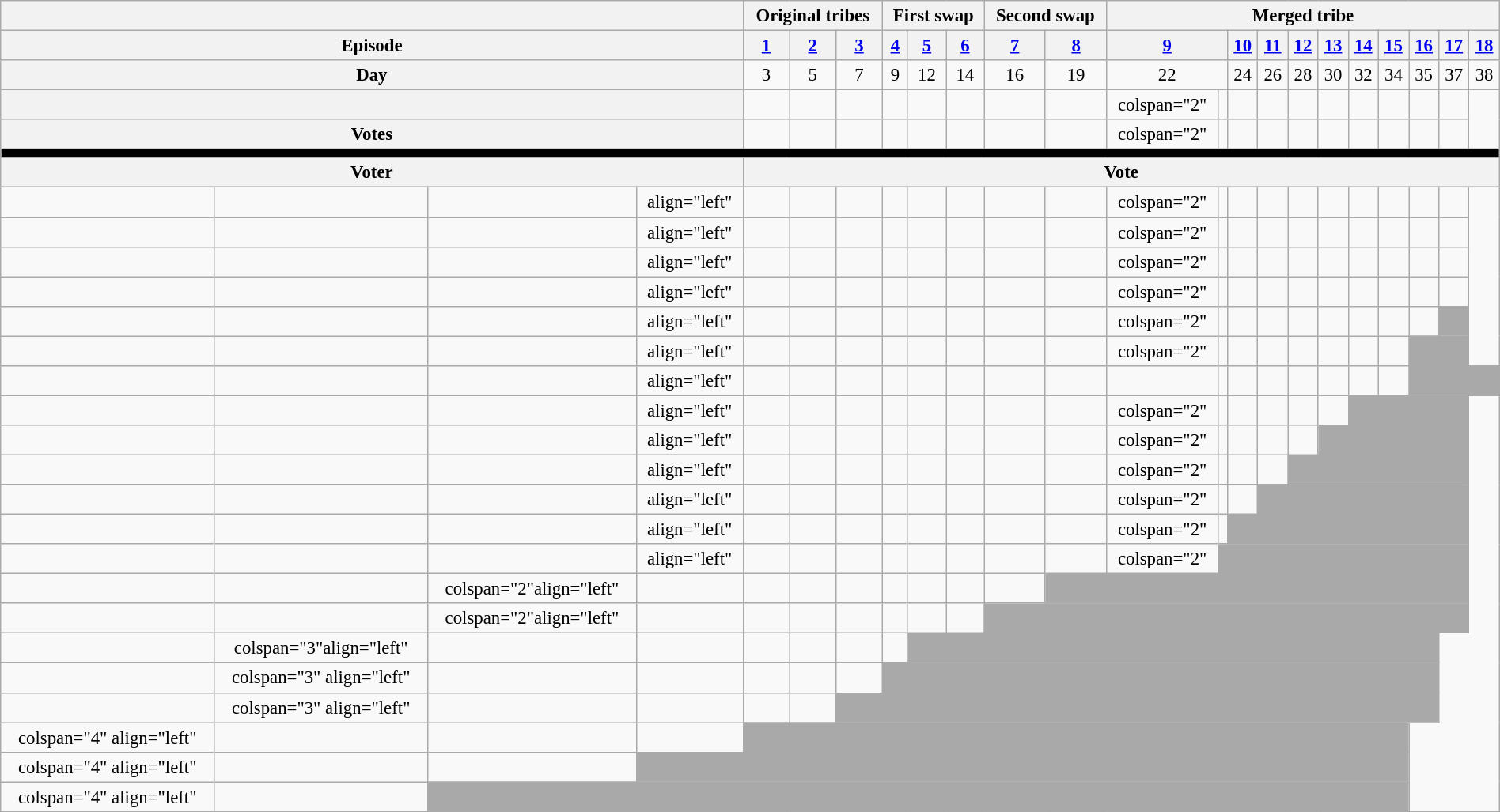<table class="wikitable" style="text-align:center; font-size:95%; width:100%">
<tr>
<th colspan="4"></th>
<th colspan="3">Original tribes</th>
<th colspan="3">First swap</th>
<th colspan="2">Second swap</th>
<th colspan="11">Merged tribe</th>
</tr>
<tr>
<th colspan="4">Episode</th>
<th><a href='#'>1</a></th>
<th><a href='#'>2</a></th>
<th><a href='#'>3</a></th>
<th><a href='#'>4</a></th>
<th><a href='#'>5</a></th>
<th><a href='#'>6</a></th>
<th><a href='#'>7</a></th>
<th><a href='#'>8</a></th>
<th colspan="2"><a href='#'>9</a></th>
<th><a href='#'>10</a></th>
<th><a href='#'>11</a></th>
<th><a href='#'>12</a></th>
<th><a href='#'>13</a></th>
<th><a href='#'>14</a></th>
<th><a href='#'>15</a></th>
<th><a href='#'>16</a></th>
<th><a href='#'>17</a></th>
<th><a href='#'>18</a></th>
</tr>
<tr>
<th colspan="4">Day</th>
<td>3</td>
<td>5</td>
<td>7</td>
<td>9</td>
<td>12</td>
<td>14</td>
<td>16</td>
<td>19</td>
<td colspan="2">22</td>
<td>24</td>
<td>26</td>
<td>28</td>
<td>30</td>
<td>32</td>
<td>34</td>
<td>35</td>
<td>37</td>
<td>38</td>
</tr>
<tr>
<th colspan="4"></th>
<td></td>
<td></td>
<td></td>
<td></td>
<td></td>
<td></td>
<td></td>
<td></td>
<td>colspan="2"</td>
<td></td>
<td></td>
<td></td>
<td></td>
<td></td>
<td></td>
<td></td>
<td></td>
<td></td>
</tr>
<tr>
<th colspan="4">Votes</th>
<td></td>
<td></td>
<td></td>
<td></td>
<td></td>
<td></td>
<td></td>
<td></td>
<td>colspan="2"</td>
<td></td>
<td></td>
<td></td>
<td></td>
<td></td>
<td></td>
<td></td>
<td></td>
<td></td>
</tr>
<tr>
<td bgcolor=#000000 colspan="23"></td>
</tr>
<tr>
<th colspan="4">Voter</th>
<th colspan="19">Vote</th>
</tr>
<tr>
<td></td>
<td></td>
<td></td>
<td>align="left" </td>
<td></td>
<td></td>
<td></td>
<td></td>
<td></td>
<td></td>
<td></td>
<td></td>
<td>colspan="2"</td>
<td></td>
<td></td>
<td></td>
<td></td>
<td></td>
<td></td>
<td></td>
<td></td>
<td></td>
</tr>
<tr>
<td></td>
<td></td>
<td></td>
<td>align="left" </td>
<td></td>
<td></td>
<td></td>
<td></td>
<td></td>
<td></td>
<td></td>
<td></td>
<td>colspan="2"</td>
<td></td>
<td></td>
<td></td>
<td></td>
<td></td>
<td></td>
<td></td>
<td></td>
<td></td>
</tr>
<tr>
<td></td>
<td></td>
<td></td>
<td>align="left" </td>
<td></td>
<td></td>
<td></td>
<td></td>
<td></td>
<td></td>
<td></td>
<td></td>
<td>colspan="2"</td>
<td></td>
<td></td>
<td></td>
<td></td>
<td></td>
<td></td>
<td></td>
<td></td>
<td></td>
</tr>
<tr>
<td></td>
<td></td>
<td></td>
<td>align="left" </td>
<td></td>
<td></td>
<td></td>
<td></td>
<td></td>
<td></td>
<td></td>
<td></td>
<td>colspan="2"</td>
<td></td>
<td></td>
<td></td>
<td></td>
<td></td>
<td></td>
<td></td>
<td></td>
<td></td>
</tr>
<tr>
<td></td>
<td></td>
<td></td>
<td>align="left" </td>
<td></td>
<td></td>
<td></td>
<td></td>
<td></td>
<td></td>
<td></td>
<td></td>
<td>colspan="2"</td>
<td></td>
<td></td>
<td></td>
<td></td>
<td></td>
<td></td>
<td></td>
<td></td>
<td colspan="1" style="background:darkgrey;"></td>
</tr>
<tr>
<td></td>
<td></td>
<td></td>
<td>align="left" </td>
<td></td>
<td></td>
<td></td>
<td></td>
<td></td>
<td></td>
<td></td>
<td></td>
<td>colspan="2"</td>
<td></td>
<td></td>
<td></td>
<td></td>
<td></td>
<td></td>
<td></td>
<td colspan="2" style="background:darkgrey;"></td>
</tr>
<tr>
<td></td>
<td></td>
<td></td>
<td>align="left" </td>
<td></td>
<td></td>
<td></td>
<td></td>
<td></td>
<td></td>
<td></td>
<td></td>
<td></td>
<td></td>
<td></td>
<td></td>
<td></td>
<td></td>
<td></td>
<td></td>
<td colspan="3" style="background:darkgrey;"></td>
</tr>
<tr>
<td></td>
<td></td>
<td></td>
<td>align="left" </td>
<td></td>
<td></td>
<td></td>
<td></td>
<td></td>
<td></td>
<td></td>
<td></td>
<td>colspan="2"</td>
<td></td>
<td></td>
<td></td>
<td></td>
<td></td>
<td colspan="4" style="background:darkgrey;"></td>
</tr>
<tr>
<td></td>
<td></td>
<td></td>
<td>align="left" </td>
<td></td>
<td></td>
<td></td>
<td></td>
<td></td>
<td></td>
<td></td>
<td></td>
<td>colspan="2"</td>
<td></td>
<td></td>
<td></td>
<td></td>
<td colspan="5" style="background:darkgrey;"></td>
</tr>
<tr>
<td></td>
<td></td>
<td></td>
<td>align="left" </td>
<td></td>
<td></td>
<td></td>
<td></td>
<td></td>
<td></td>
<td></td>
<td></td>
<td>colspan="2"</td>
<td></td>
<td></td>
<td></td>
<td colspan="6" style="background:darkgrey;"></td>
</tr>
<tr>
<td></td>
<td></td>
<td></td>
<td>align="left" </td>
<td></td>
<td></td>
<td></td>
<td></td>
<td></td>
<td></td>
<td></td>
<td></td>
<td>colspan="2"</td>
<td></td>
<td></td>
<td colspan="7" style="background:darkgrey;"></td>
</tr>
<tr>
<td></td>
<td></td>
<td></td>
<td>align="left" </td>
<td></td>
<td></td>
<td></td>
<td></td>
<td></td>
<td></td>
<td></td>
<td></td>
<td>colspan="2"</td>
<td></td>
<td colspan="8" style="background:darkgrey;"></td>
</tr>
<tr>
<td></td>
<td></td>
<td></td>
<td>align="left" </td>
<td></td>
<td></td>
<td></td>
<td></td>
<td></td>
<td></td>
<td></td>
<td></td>
<td>colspan="2"</td>
<td colspan="9" style="background:darkgrey;"></td>
</tr>
<tr>
<td></td>
<td></td>
<td>colspan="2"align="left" </td>
<td></td>
<td></td>
<td></td>
<td></td>
<td></td>
<td></td>
<td></td>
<td></td>
<td colspan="11" style="background:darkgrey;"></td>
</tr>
<tr>
<td></td>
<td></td>
<td>colspan="2"align="left" </td>
<td></td>
<td></td>
<td></td>
<td></td>
<td></td>
<td></td>
<td></td>
<td colspan="12" style="background:darkgrey;"></td>
</tr>
<tr>
<td></td>
<td>colspan="3"align="left" </td>
<td></td>
<td></td>
<td></td>
<td></td>
<td></td>
<td></td>
<td colspan="13" style="background:darkgrey;"></td>
</tr>
<tr>
<td></td>
<td>colspan="3" align="left" </td>
<td></td>
<td></td>
<td></td>
<td></td>
<td></td>
<td colspan="14" style="background:darkgrey;"></td>
</tr>
<tr>
<td></td>
<td>colspan="3" align="left" </td>
<td></td>
<td></td>
<td></td>
<td></td>
<td colspan="15" style="background:darkgrey;"></td>
</tr>
<tr>
<td>colspan="4" align="left" </td>
<td></td>
<td></td>
<td></td>
<td colspan="16" style="background:darkgrey;"></td>
</tr>
<tr>
<td>colspan="4" align="left" </td>
<td></td>
<td></td>
<td colspan="17" style="background:darkgrey;"></td>
</tr>
<tr>
<td>colspan="4" align="left" </td>
<td></td>
<td colspan="18" style="background:darkgrey;"></td>
</tr>
<tr>
</tr>
</table>
